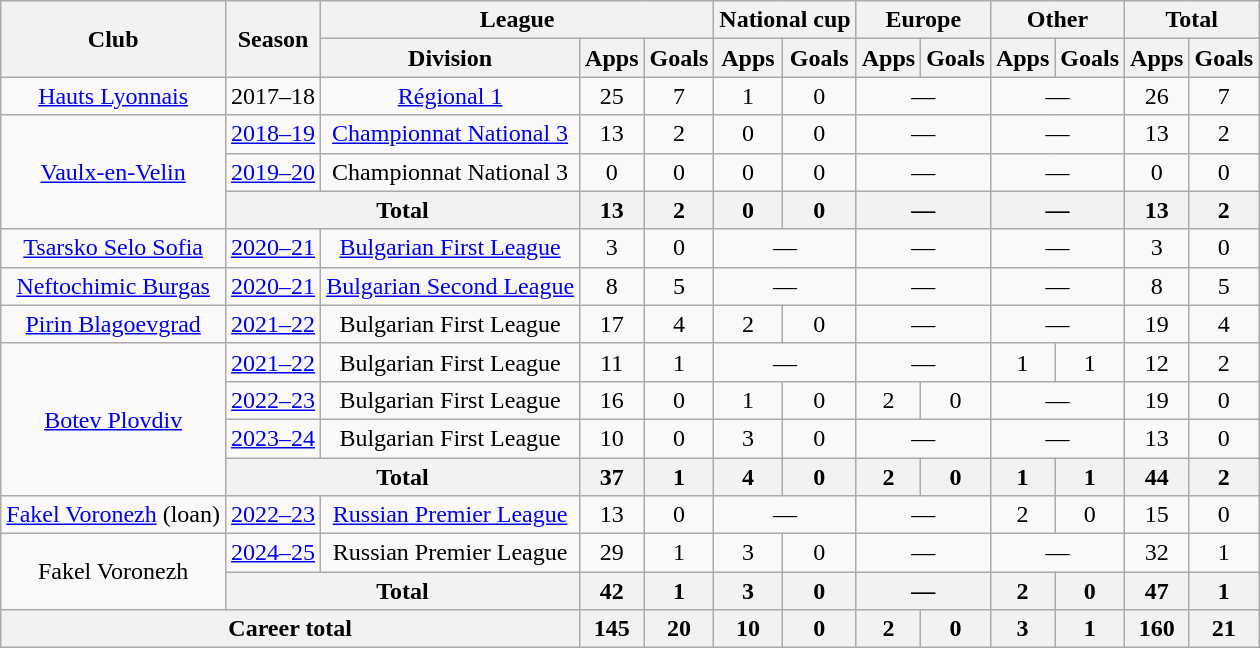<table class="wikitable" style="text-align: center;">
<tr>
<th rowspan="2">Club</th>
<th rowspan="2">Season</th>
<th colspan="3">League</th>
<th colspan="2">National cup</th>
<th colspan="2">Europe</th>
<th colspan="2">Other</th>
<th colspan="2">Total</th>
</tr>
<tr>
<th>Division</th>
<th>Apps</th>
<th>Goals</th>
<th>Apps</th>
<th>Goals</th>
<th>Apps</th>
<th>Goals</th>
<th>Apps</th>
<th>Goals</th>
<th>Apps</th>
<th>Goals</th>
</tr>
<tr>
<td><a href='#'>Hauts Lyonnais</a></td>
<td>2017–18</td>
<td><a href='#'>Régional 1</a></td>
<td>25</td>
<td>7</td>
<td>1</td>
<td>0</td>
<td colspan="2">—</td>
<td colspan="2">—</td>
<td>26</td>
<td>7</td>
</tr>
<tr>
<td rowspan="3"><a href='#'>Vaulx-en-Velin</a></td>
<td><a href='#'>2018–19</a></td>
<td><a href='#'>Championnat National 3</a></td>
<td>13</td>
<td>2</td>
<td>0</td>
<td>0</td>
<td colspan="2">—</td>
<td colspan="2">—</td>
<td>13</td>
<td>2</td>
</tr>
<tr>
<td><a href='#'>2019–20</a></td>
<td>Championnat National 3</td>
<td>0</td>
<td>0</td>
<td>0</td>
<td>0</td>
<td colspan="2">—</td>
<td colspan="2">—</td>
<td>0</td>
<td>0</td>
</tr>
<tr>
<th colspan="2">Total</th>
<th>13</th>
<th>2</th>
<th>0</th>
<th>0</th>
<th colspan="2">—</th>
<th colspan="2">—</th>
<th>13</th>
<th>2</th>
</tr>
<tr>
<td><a href='#'>Tsarsko Selo Sofia</a></td>
<td><a href='#'>2020–21</a></td>
<td><a href='#'>Bulgarian First League</a></td>
<td>3</td>
<td>0</td>
<td colspan="2">—</td>
<td colspan="2">—</td>
<td colspan="2">—</td>
<td>3</td>
<td>0</td>
</tr>
<tr>
<td><a href='#'>Neftochimic Burgas</a></td>
<td><a href='#'>2020–21</a></td>
<td><a href='#'>Bulgarian Second League</a></td>
<td>8</td>
<td>5</td>
<td colspan="2">—</td>
<td colspan="2">—</td>
<td colspan="2">—</td>
<td>8</td>
<td>5</td>
</tr>
<tr>
<td><a href='#'>Pirin Blagoevgrad</a></td>
<td><a href='#'>2021–22</a></td>
<td>Bulgarian First League</td>
<td>17</td>
<td>4</td>
<td>2</td>
<td>0</td>
<td colspan="2">—</td>
<td colspan="2">—</td>
<td>19</td>
<td>4</td>
</tr>
<tr>
<td rowspan="4"><a href='#'>Botev Plovdiv</a></td>
<td><a href='#'>2021–22</a></td>
<td>Bulgarian First League</td>
<td>11</td>
<td>1</td>
<td colspan="2">—</td>
<td colspan="2">—</td>
<td>1</td>
<td>1</td>
<td>12</td>
<td>2</td>
</tr>
<tr>
<td><a href='#'>2022–23</a></td>
<td>Bulgarian First League</td>
<td>16</td>
<td>0</td>
<td>1</td>
<td>0</td>
<td>2</td>
<td>0</td>
<td colspan="2">—</td>
<td>19</td>
<td>0</td>
</tr>
<tr>
<td><a href='#'>2023–24</a></td>
<td>Bulgarian First League</td>
<td>10</td>
<td>0</td>
<td>3</td>
<td>0</td>
<td colspan="2">—</td>
<td colspan="2">—</td>
<td>13</td>
<td>0</td>
</tr>
<tr>
<th colspan="2">Total</th>
<th>37</th>
<th>1</th>
<th>4</th>
<th>0</th>
<th>2</th>
<th>0</th>
<th>1</th>
<th>1</th>
<th>44</th>
<th>2</th>
</tr>
<tr>
<td><a href='#'>Fakel Voronezh</a> (loan)</td>
<td><a href='#'>2022–23</a></td>
<td><a href='#'>Russian Premier League</a></td>
<td>13</td>
<td>0</td>
<td colspan="2">—</td>
<td colspan="2">—</td>
<td>2</td>
<td>0</td>
<td>15</td>
<td>0</td>
</tr>
<tr>
<td rowspan="2">Fakel Voronezh</td>
<td><a href='#'>2024–25</a></td>
<td>Russian Premier League</td>
<td>29</td>
<td>1</td>
<td>3</td>
<td>0</td>
<td colspan="2">—</td>
<td colspan="2">—</td>
<td>32</td>
<td>1</td>
</tr>
<tr>
<th colspan="2">Total</th>
<th>42</th>
<th>1</th>
<th>3</th>
<th>0</th>
<th colspan="2">—</th>
<th>2</th>
<th>0</th>
<th>47</th>
<th>1</th>
</tr>
<tr>
<th colspan="3">Career total</th>
<th>145</th>
<th>20</th>
<th>10</th>
<th>0</th>
<th>2</th>
<th>0</th>
<th>3</th>
<th>1</th>
<th>160</th>
<th>21</th>
</tr>
</table>
